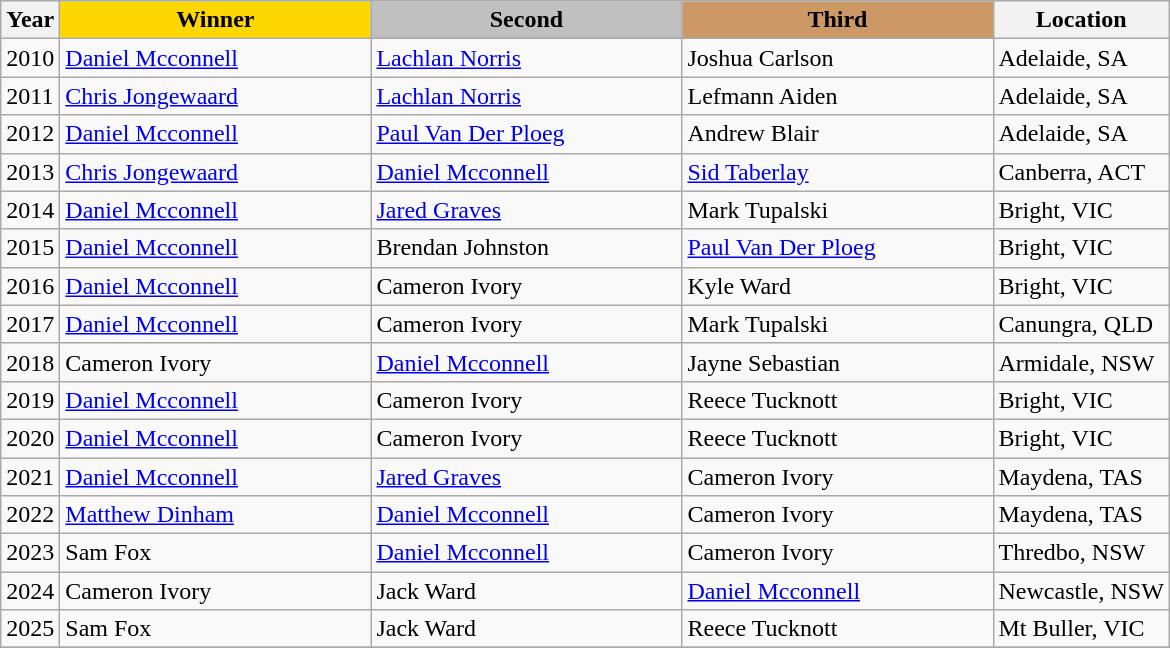<table class="wikitable sortable">
<tr>
<th>Year</th>
<th scope=col colspan=1 style="width:200px; color: black; background:gold;">Winner</th>
<th scope=col colspan=1 style="width:200px; color: black; background:silver;">Second</th>
<th scope=col colspan=1 style="width:200px; color: black; background:#cc9966;">Third</th>
<th>Location</th>
</tr>
<tr>
<td>2010</td>
<td><a href='#'>Daniel Mcconnell</a></td>
<td><a href='#'>Lachlan Norris</a></td>
<td>Joshua Carlson</td>
<td>Adelaide, SA</td>
</tr>
<tr>
<td>2011</td>
<td><a href='#'>Chris Jongewaard</a></td>
<td><a href='#'>Lachlan Norris</a></td>
<td>Lefmann Aiden</td>
<td>Adelaide, SA</td>
</tr>
<tr>
<td>2012</td>
<td><a href='#'>Daniel Mcconnell</a></td>
<td><a href='#'>Paul Van Der Ploeg</a></td>
<td>Andrew Blair</td>
<td>Adelaide, SA</td>
</tr>
<tr>
<td>2013</td>
<td><a href='#'>Chris Jongewaard</a></td>
<td><a href='#'>Daniel Mcconnell</a></td>
<td><a href='#'>Sid Taberlay</a></td>
<td>Canberra, ACT</td>
</tr>
<tr>
<td>2014</td>
<td><a href='#'>Daniel Mcconnell</a></td>
<td><a href='#'>Jared Graves</a></td>
<td>Mark Tupalski</td>
<td>Bright, VIC</td>
</tr>
<tr>
<td>2015</td>
<td><a href='#'>Daniel Mcconnell</a></td>
<td>Brendan Johnston</td>
<td><a href='#'>Paul Van Der Ploeg</a></td>
<td>Bright, VIC</td>
</tr>
<tr>
<td>2016</td>
<td><a href='#'>Daniel Mcconnell</a></td>
<td>Cameron Ivory</td>
<td>Kyle Ward</td>
<td>Bright, VIC</td>
</tr>
<tr>
<td>2017</td>
<td><a href='#'>Daniel Mcconnell</a></td>
<td>Cameron Ivory</td>
<td>Mark Tupalski</td>
<td>Canungra, QLD</td>
</tr>
<tr>
<td>2018</td>
<td>Cameron Ivory</td>
<td><a href='#'>Daniel Mcconnell</a></td>
<td>Jayne Sebastian</td>
<td>Armidale, NSW</td>
</tr>
<tr>
<td>2019</td>
<td><a href='#'>Daniel Mcconnell</a></td>
<td>Cameron Ivory</td>
<td>Reece Tucknott</td>
<td>Bright, VIC</td>
</tr>
<tr>
<td>2020</td>
<td><a href='#'>Daniel Mcconnell</a></td>
<td>Cameron Ivory</td>
<td>Reece Tucknott</td>
<td>Bright, VIC</td>
</tr>
<tr>
<td>2021</td>
<td><a href='#'>Daniel Mcconnell</a></td>
<td><a href='#'>Jared Graves</a></td>
<td>Cameron Ivory</td>
<td>Maydena, TAS</td>
</tr>
<tr>
<td>2022</td>
<td><a href='#'>Matthew Dinham</a></td>
<td><a href='#'>Daniel Mcconnell</a></td>
<td>Cameron Ivory</td>
<td>Maydena, TAS</td>
</tr>
<tr>
<td>2023</td>
<td>Sam Fox</td>
<td><a href='#'>Daniel Mcconnell</a></td>
<td>Cameron Ivory</td>
<td>Thredbo, NSW</td>
</tr>
<tr>
<td>2024</td>
<td>Cameron Ivory</td>
<td>Jack Ward</td>
<td><a href='#'>Daniel Mcconnell</a></td>
<td>Newcastle, NSW</td>
</tr>
<tr>
<td>2025</td>
<td>Sam Fox</td>
<td>Jack Ward</td>
<td>Reece Tucknott</td>
<td>Mt Buller, VIC</td>
</tr>
<tr>
</tr>
</table>
